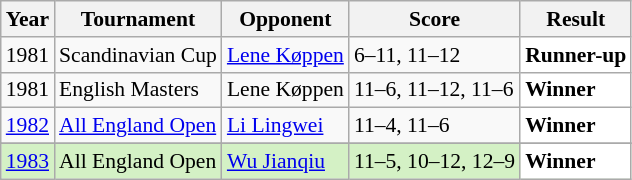<table class="sortable wikitable" style="font-size: 90%;">
<tr>
<th>Year</th>
<th>Tournament</th>
<th>Opponent</th>
<th>Score</th>
<th>Result</th>
</tr>
<tr>
<td align="center">1981</td>
<td align="left">Scandinavian Cup</td>
<td align="left"> <a href='#'>Lene Køppen</a></td>
<td align="left">6–11, 11–12</td>
<td style="text-align:left; background:white"> <strong>Runner-up</strong></td>
</tr>
<tr>
<td align="center">1981</td>
<td align="left">English Masters</td>
<td align="left"> Lene Køppen</td>
<td align="left">11–6, 11–12, 11–6</td>
<td style="text-align:left; background:white"> <strong>Winner</strong></td>
</tr>
<tr>
<td align="center"><a href='#'>1982</a></td>
<td align="left"><a href='#'>All England Open</a></td>
<td align="left"> <a href='#'>Li Lingwei</a></td>
<td align="left">11–4, 11–6</td>
<td style="text-align:left; background:white"> <strong>Winner</strong></td>
</tr>
<tr>
</tr>
<tr style="background:#D4F1C5">
<td align="center"><a href='#'>1983</a></td>
<td align="left">All England Open</td>
<td align="left"> <a href='#'>Wu Jianqiu</a></td>
<td align="left">11–5, 10–12, 12–9</td>
<td style="text-align:left; background:white"> <strong>Winner</strong></td>
</tr>
</table>
